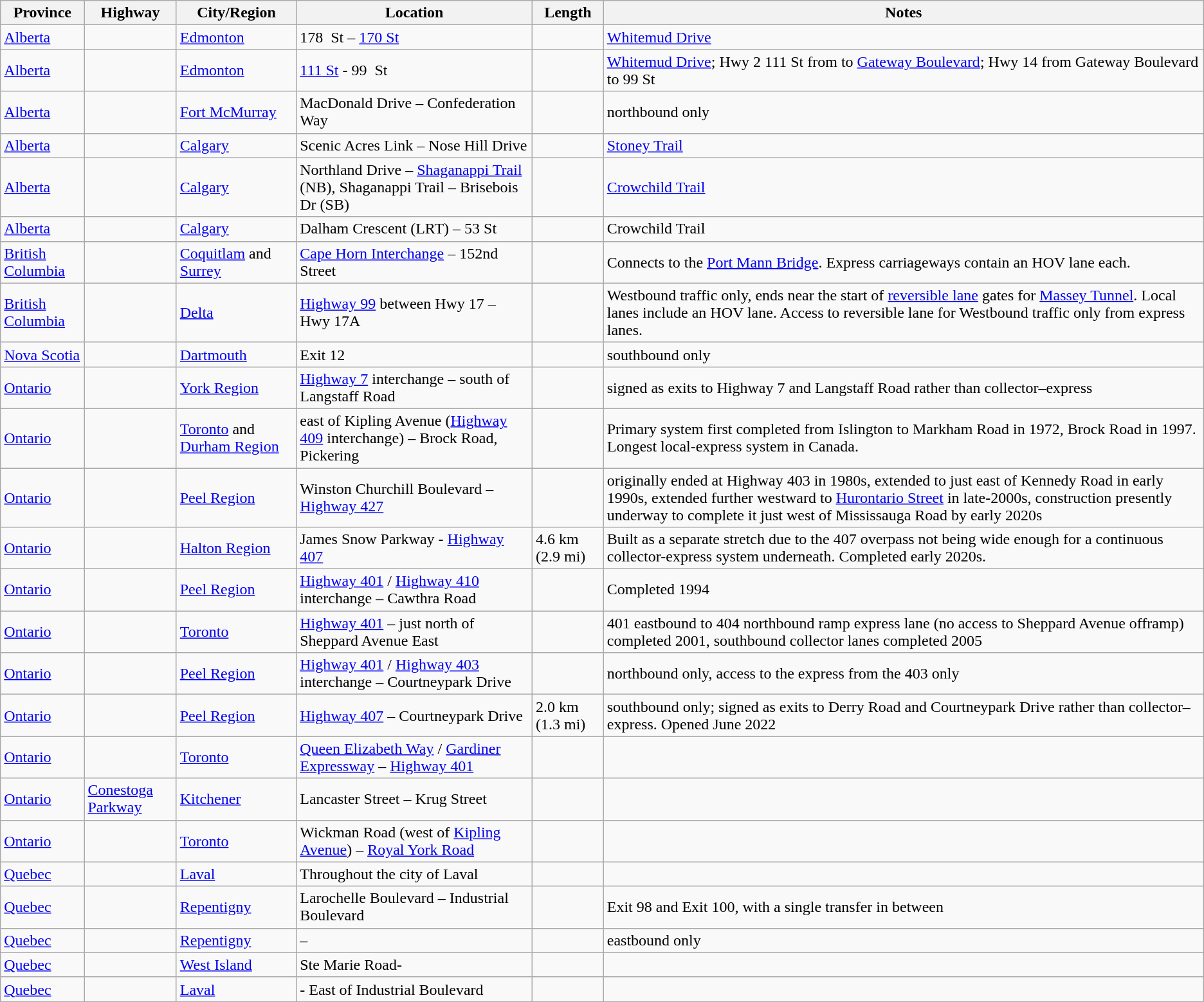<table class="wikitable sortable">
<tr>
<th>Province</th>
<th data-sort-type="number">Highway</th>
<th>City/Region</th>
<th>Location</th>
<th>Length</th>
<th>Notes</th>
</tr>
<tr>
<td><a href='#'>Alberta</a></td>
<td data-sort-value="2"></td>
<td><a href='#'>Edmonton</a></td>
<td>178  St – <a href='#'>170 St</a></td>
<td></td>
<td><a href='#'>Whitemud Drive</a></td>
</tr>
<tr>
<td><a href='#'>Alberta</a></td>
<td data-sort-value="2"><br></td>
<td><a href='#'>Edmonton</a></td>
<td><a href='#'>111 St</a> - 99  St</td>
<td></td>
<td><a href='#'>Whitemud Drive</a>; Hwy 2 111 St from to <a href='#'>Gateway Boulevard</a>; Hwy 14 from Gateway Boulevard to 99 St</td>
</tr>
<tr>
<td><a href='#'>Alberta</a></td>
<td data-sort-value="63"></td>
<td><a href='#'>Fort McMurray</a></td>
<td>MacDonald Drive – Confederation Way</td>
<td data-sort-value="5"></td>
<td>northbound only</td>
</tr>
<tr>
<td><a href='#'>Alberta</a></td>
<td data-sort-value="2"></td>
<td><a href='#'>Calgary</a></td>
<td>Scenic Acres Link – Nose Hill Drive</td>
<td></td>
<td><a href='#'>Stoney Trail</a></td>
</tr>
<tr>
<td><a href='#'>Alberta</a></td>
<td data-sort-value="2"></td>
<td><a href='#'>Calgary</a></td>
<td>Northland Drive – <a href='#'>Shaganappi Trail</a> (NB), Shaganappi Trail – Brisebois Dr (SB)</td>
<td></td>
<td><a href='#'>Crowchild Trail</a></td>
</tr>
<tr>
<td><a href='#'>Alberta</a></td>
<td data-sort-value="2"></td>
<td><a href='#'>Calgary</a></td>
<td>Dalham Crescent (LRT) – 53 St</td>
<td></td>
<td>Crowchild Trail</td>
</tr>
<tr>
<td><a href='#'>British Columbia</a></td>
<td data-sort-value="1"></td>
<td><a href='#'>Coquitlam</a> and <a href='#'>Surrey</a></td>
<td><a href='#'>Cape Horn Interchange</a> – 152nd Street</td>
<td></td>
<td>Connects to the <a href='#'>Port Mann Bridge</a>. Express carriageways contain an HOV lane each.</td>
</tr>
<tr>
<td><a href='#'>British Columbia</a></td>
<td data-sort-value="1"></td>
<td><a href='#'>Delta</a></td>
<td><a href='#'>Highway 99</a> between Hwy 17 – Hwy 17A</td>
<td></td>
<td>Westbound traffic only, ends near the start of <a href='#'>reversible lane</a> gates for <a href='#'>Massey Tunnel</a>. Local lanes include an HOV lane. Access to reversible lane for Westbound traffic only from express lanes.</td>
</tr>
<tr>
<td><a href='#'>Nova Scotia</a></td>
<td data-sort-value="118"></td>
<td><a href='#'>Dartmouth</a></td>
<td>Exit 12</td>
<td data-sort-value="2.2"></td>
<td>southbound only</td>
</tr>
<tr>
<td><a href='#'>Ontario</a></td>
<td data-sort-value="400"></td>
<td><a href='#'>York Region</a></td>
<td><span><a href='#'>Highway 7</a></span> interchange – south of Langstaff Road</td>
<td data-sort-value="3"></td>
<td>signed as exits to Highway 7 and Langstaff Road rather than collector–express</td>
</tr>
<tr>
<td><a href='#'>Ontario</a></td>
<td data-sort-value="401"></td>
<td><a href='#'>Toronto</a> and <a href='#'>Durham Region</a></td>
<td>east of Kipling Avenue (<span><a href='#'>Highway 409</a></span> interchange) – Brock Road, Pickering</td>
<td data-sort-value="44"></td>
<td>Primary system first completed from Islington to Markham Road in 1972, Brock Road in 1997. <br> Longest local-express system in Canada.</td>
</tr>
<tr>
<td><a href='#'>Ontario</a></td>
<td data-sort-value="401"></td>
<td><a href='#'>Peel Region</a></td>
<td>Winston Churchill Boulevard – <span><a href='#'>Highway 427</a></span></td>
<td data-sort-value="9.6"></td>
<td>originally ended at Highway 403 in 1980s, extended to just east of Kennedy Road in early 1990s, extended further westward to <a href='#'>Hurontario Street</a> in late-2000s, construction presently underway to complete it just west of Mississauga Road by early 2020s</td>
</tr>
<tr>
<td><a href='#'>Ontario</a></td>
<td></td>
<td><a href='#'>Halton Region</a></td>
<td>James Snow Parkway - <a href='#'>Highway 407</a></td>
<td>4.6 km<br>(2.9 mi)</td>
<td>Built as a separate stretch due to the 407 overpass not being wide enough for a continuous collector-express system underneath. Completed early 2020s.</td>
</tr>
<tr>
<td><a href='#'>Ontario</a></td>
<td data-sort-value="403"></td>
<td><a href='#'>Peel Region</a></td>
<td><span><a href='#'>Highway 401</a></span> / <span><a href='#'>Highway 410</a></span> interchange – Cawthra Road</td>
<td data-sort-value="3.4"></td>
<td>Completed 1994</td>
</tr>
<tr>
<td><a href='#'>Ontario</a></td>
<td data-sort-value="404"></td>
<td><a href='#'>Toronto</a></td>
<td><span><a href='#'>Highway 401</a></span> – just north of Sheppard Avenue East</td>
<td data-sort-value="1.8"></td>
<td>401 eastbound to 404 northbound ramp express lane (no access to Sheppard Avenue offramp) completed 2001, southbound collector lanes completed 2005</td>
</tr>
<tr>
<td><a href='#'>Ontario</a></td>
<td data-sort-value="410"></td>
<td><a href='#'>Peel Region</a></td>
<td><span><a href='#'>Highway 401</a></span> / <span><a href='#'>Highway 403</a></span> interchange  – Courtneypark Drive</td>
<td data-sort-value="1.8"></td>
<td>northbound only, access to the express from the 403 only</td>
</tr>
<tr>
<td><a href='#'>Ontario</a></td>
<td></td>
<td><a href='#'>Peel Region</a></td>
<td><a href='#'>Highway 407</a> – Courtneypark Drive</td>
<td>2.0 km (1.3 mi)</td>
<td>southbound only; signed as exits to Derry Road and Courtneypark Drive rather than collector–express. Opened June 2022</td>
</tr>
<tr>
<td><a href='#'>Ontario</a></td>
<td data-sort-value="427"></td>
<td><a href='#'>Toronto</a></td>
<td><a href='#'>Queen Elizabeth Way</a> / <a href='#'>Gardiner Expressway</a> – <span><a href='#'>Highway 401</a></span></td>
<td data-sort-value="6.8"></td>
<td></td>
</tr>
<tr>
<td><a href='#'>Ontario</a></td>
<td data-sort-value="C"><a href='#'>Conestoga Parkway</a></td>
<td><a href='#'>Kitchener</a></td>
<td>Lancaster Street – Krug Street</td>
<td data-sort-value="2.3"></td>
<td></td>
</tr>
<tr>
<td><a href='#'>Ontario</a></td>
<td data-sort-value="G"></td>
<td><a href='#'>Toronto</a></td>
<td>Wickman Road (west of <a href='#'>Kipling Avenue</a>) – <a href='#'>Royal York Road</a></td>
<td data-sort-value="2.7"></td>
<td></td>
</tr>
<tr>
<td><a href='#'>Quebec</a></td>
<td data-sort-value="A"></td>
<td><a href='#'>Laval</a></td>
<td>Throughout the city of Laval</td>
<td data-sort-value="8.6"></td>
<td></td>
</tr>
<tr>
<td><a href='#'>Quebec</a></td>
<td data-sort-value="A"></td>
<td><a href='#'>Repentigny</a></td>
<td>Larochelle Boulevard – Industrial Boulevard</td>
<td data-sort-value="4.3"></td>
<td>Exit 98 and Exit 100, with a single transfer in between</td>
</tr>
<tr>
<td><a href='#'>Quebec</a></td>
<td data-sort-value="A"></td>
<td><a href='#'>Repentigny</a></td>
<td><span></span> – <span></span></td>
<td data-sort-value="4.2"></td>
<td>eastbound only</td>
</tr>
<tr>
<td><a href='#'>Quebec</a></td>
<td data-sort-value="A"></td>
<td><a href='#'>West Island</a></td>
<td>Ste Marie Road- </td>
<td data-sort-value="18.4"></td>
<td></td>
</tr>
<tr>
<td><a href='#'>Quebec</a></td>
<td data-sort-value="A"></td>
<td><a href='#'>Laval</a></td>
<td> - East of Industrial Boulevard</td>
<td data-sort-value="8.1"></td>
<td></td>
</tr>
</table>
